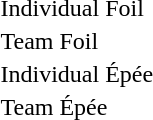<table>
<tr>
<td>Individual Foil</td>
<td></td>
<td></td>
<td><br></td>
</tr>
<tr>
<td>Team Foil</td>
<td></td>
<td></td>
<td></td>
</tr>
<tr>
<td>Individual Épée</td>
<td></td>
<td></td>
<td><br></td>
</tr>
<tr>
<td>Team Épée</td>
<td></td>
<td></td>
<td></td>
</tr>
</table>
